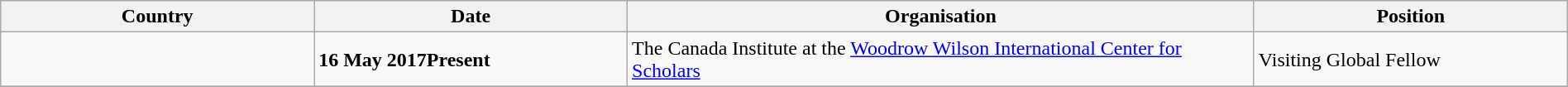<table class="wikitable" style="width:100%;">
<tr>
<th style="width:20%;">Country</th>
<th style="width:20%;">Date</th>
<th style="width:40%;">Organisation</th>
<th style="width:20%;">Position</th>
</tr>
<tr>
<td></td>
<td><strong>16 May 2017Present</strong></td>
<td>The Canada Institute at the <a href='#'>Woodrow Wilson International Center for Scholars</a></td>
<td>Visiting Global Fellow</td>
</tr>
<tr>
</tr>
</table>
